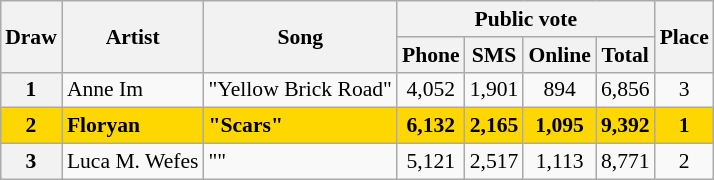<table class="wikitable sortable plainrowheaders" style="margin: 1em auto 1em; font-size:90%; text-align:center;">
<tr>
<th rowspan="2">Draw</th>
<th rowspan="2">Artist</th>
<th rowspan="2">Song</th>
<th colspan="4">Public vote</th>
<th rowspan="2">Place</th>
</tr>
<tr>
<th>Phone</th>
<th>SMS</th>
<th>Online</th>
<th>Total</th>
</tr>
<tr>
<th scope="row" style="text-align:center">1</th>
<td align="left">Anne Im</td>
<td align="left">"Yellow Brick Road"</td>
<td>4,052</td>
<td>1,901</td>
<td>894</td>
<td>6,856</td>
<td>3</td>
</tr>
<tr style="font-weight:bold; background:gold;">
<th scope="row" style="text-align:center; font-weight:bold; background:gold;">2</th>
<td align="left">Floryan</td>
<td align="left">"Scars"</td>
<td>6,132</td>
<td>2,165</td>
<td>1,095</td>
<td>9,392</td>
<td>1</td>
</tr>
<tr>
<th scope="row" style="text-align:center">3</th>
<td align="left">Luca M. Wefes</td>
<td align="left">""</td>
<td>5,121</td>
<td>2,517</td>
<td>1,113</td>
<td>8,771</td>
<td>2</td>
</tr>
</table>
